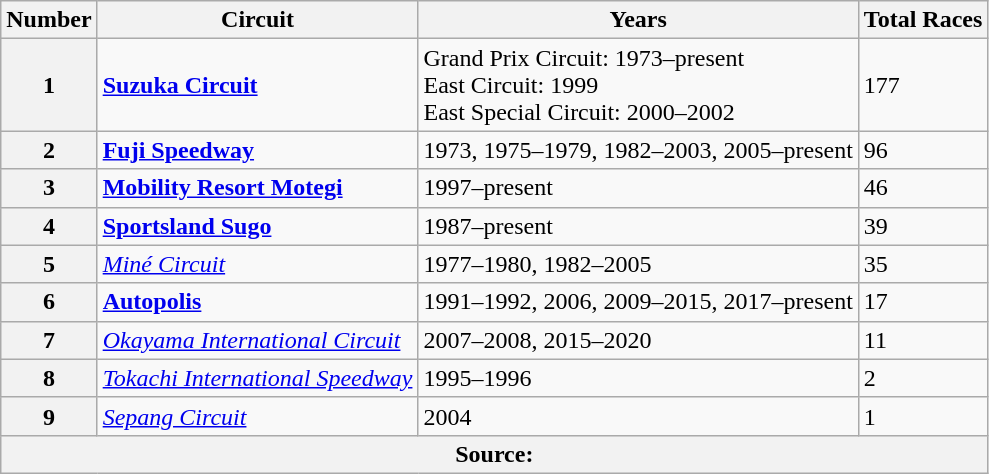<table class="wikitable" style="text-align=center">
<tr>
<th>Number</th>
<th>Circuit</th>
<th>Years</th>
<th>Total Races</th>
</tr>
<tr>
<th>1</th>
<td><strong><a href='#'>Suzuka Circuit</a></strong></td>
<td>Grand Prix Circuit: 1973–present<br>East Circuit: 1999<br>East Special Circuit: 2000–2002</td>
<td>177</td>
</tr>
<tr>
<th>2</th>
<td><strong><a href='#'>Fuji Speedway</a></strong></td>
<td>1973, 1975–1979, 1982–2003, 2005–present</td>
<td>96</td>
</tr>
<tr>
<th>3</th>
<td><strong><a href='#'>Mobility Resort Motegi</a></strong></td>
<td>1997–present</td>
<td>46</td>
</tr>
<tr>
<th>4</th>
<td><strong><a href='#'>Sportsland Sugo</a></strong></td>
<td>1987–present</td>
<td>39</td>
</tr>
<tr>
<th>5</th>
<td><em><a href='#'>Miné Circuit</a></em></td>
<td>1977–1980, 1982–2005</td>
<td>35</td>
</tr>
<tr>
<th>6</th>
<td><strong><a href='#'>Autopolis</a></strong></td>
<td>1991–1992, 2006, 2009–2015, 2017–present</td>
<td>17</td>
</tr>
<tr>
<th>7</th>
<td><em><a href='#'>Okayama International Circuit</a></em></td>
<td>2007–2008, 2015–2020</td>
<td>11</td>
</tr>
<tr>
<th>8</th>
<td><em><a href='#'>Tokachi International Speedway</a></em></td>
<td>1995–1996</td>
<td>2</td>
</tr>
<tr>
<th>9</th>
<td><a href='#'><em>Sepang Circuit</em></a></td>
<td>2004</td>
<td>1</td>
</tr>
<tr>
<th colspan="4">Source: </th>
</tr>
</table>
